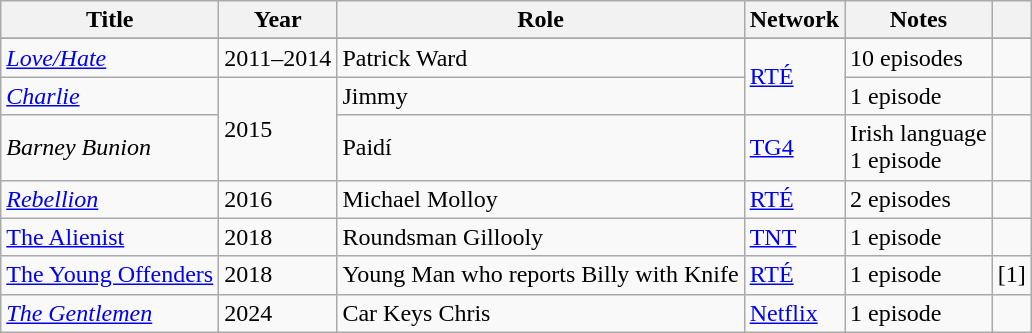<table class="wikitable plainrowheaders sortable">
<tr>
<th scope="col">Title</th>
<th scope="col">Year</th>
<th scope="col">Role</th>
<th scope="col">Network</th>
<th scope="col" class="unsortable">Notes</th>
<th scope="col" class="unsortable"></th>
</tr>
<tr>
</tr>
<tr>
<td><a href='#'><em>Love/Hate</em></a></td>
<td>2011–2014</td>
<td>Patrick Ward</td>
<td rowspan=2><a href='#'>RTÉ</a></td>
<td>10 episodes</td>
<td></td>
</tr>
<tr>
<td><a href='#'><em>Charlie</em></a></td>
<td rowspan=2>2015</td>
<td>Jimmy</td>
<td>1 episode</td>
<td></td>
</tr>
<tr>
<td><em>Barney Bunion</em></td>
<td>Paidí</td>
<td><a href='#'>TG4</a></td>
<td>Irish language <br> 1 episode</td>
<td></td>
</tr>
<tr>
<td><a href='#'><em>Rebellion</em></a></td>
<td>2016</td>
<td>Michael Molloy</td>
<td><a href='#'>RTÉ</a></td>
<td>2 episodes</td>
<td></td>
</tr>
<tr>
<td><a href='#'>The Alienist</a></td>
<td>2018</td>
<td>Roundsman Gillooly</td>
<td><a href='#'>TNT</a></td>
<td>1 episode</td>
<td></td>
</tr>
<tr>
<td><a href='#'>The Young Offenders</a></td>
<td>2018</td>
<td>Young Man who reports Billy with Knife</td>
<td><a href='#'>RTÉ</a></td>
<td>1 episode</td>
<td>[1]</td>
</tr>
<tr>
<td><em><a href='#'>The Gentlemen</a></em></td>
<td>2024</td>
<td>Car Keys Chris</td>
<td><a href='#'>Netflix</a></td>
<td>1 episode</td>
<td></td>
</tr>
</table>
